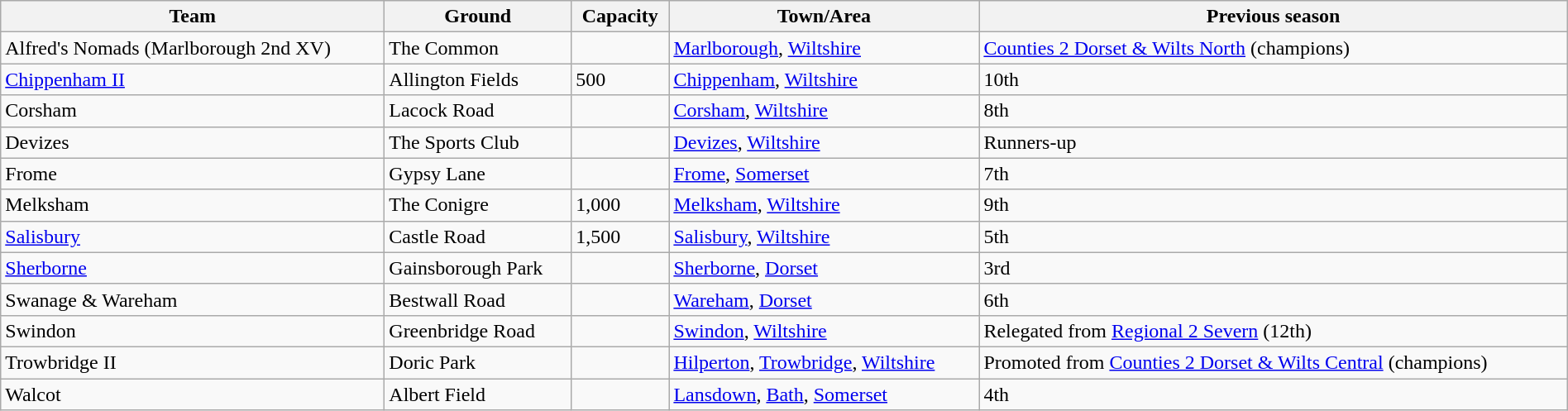<table class="wikitable sortable" width=100%>
<tr>
<th>Team</th>
<th>Ground</th>
<th>Capacity</th>
<th>Town/Area</th>
<th>Previous season</th>
</tr>
<tr>
<td>Alfred's Nomads (Marlborough 2nd XV)</td>
<td>The Common</td>
<td></td>
<td><a href='#'>Marlborough</a>, <a href='#'>Wiltshire</a></td>
<td><a href='#'>Counties 2 Dorset & Wilts North</a> (champions)</td>
</tr>
<tr>
<td><a href='#'>Chippenham II</a></td>
<td>Allington Fields</td>
<td>500</td>
<td><a href='#'>Chippenham</a>, <a href='#'>Wiltshire</a></td>
<td>10th</td>
</tr>
<tr>
<td>Corsham</td>
<td>Lacock Road</td>
<td></td>
<td><a href='#'>Corsham</a>, <a href='#'>Wiltshire</a></td>
<td>8th</td>
</tr>
<tr>
<td>Devizes</td>
<td>The Sports Club</td>
<td></td>
<td><a href='#'>Devizes</a>, <a href='#'>Wiltshire</a></td>
<td>Runners-up</td>
</tr>
<tr>
<td>Frome</td>
<td>Gypsy Lane</td>
<td></td>
<td><a href='#'>Frome</a>, <a href='#'>Somerset</a></td>
<td>7th</td>
</tr>
<tr>
<td>Melksham</td>
<td>The Conigre</td>
<td>1,000</td>
<td><a href='#'>Melksham</a>, <a href='#'>Wiltshire</a></td>
<td>9th</td>
</tr>
<tr>
<td><a href='#'>Salisbury</a></td>
<td>Castle Road</td>
<td>1,500</td>
<td><a href='#'>Salisbury</a>, <a href='#'>Wiltshire</a></td>
<td>5th</td>
</tr>
<tr>
<td><a href='#'>Sherborne</a></td>
<td>Gainsborough Park</td>
<td></td>
<td><a href='#'>Sherborne</a>, <a href='#'>Dorset</a></td>
<td>3rd</td>
</tr>
<tr>
<td>Swanage & Wareham</td>
<td>Bestwall Road</td>
<td></td>
<td><a href='#'>Wareham</a>, <a href='#'>Dorset</a></td>
<td>6th</td>
</tr>
<tr>
<td>Swindon</td>
<td>Greenbridge Road </td>
<td></td>
<td><a href='#'>Swindon</a>, <a href='#'>Wiltshire</a></td>
<td>Relegated from <a href='#'>Regional 2 Severn</a> (12th)</td>
</tr>
<tr>
<td>Trowbridge II</td>
<td>Doric Park</td>
<td></td>
<td><a href='#'>Hilperton</a>, <a href='#'>Trowbridge</a>, <a href='#'>Wiltshire</a></td>
<td>Promoted from <a href='#'>Counties 2 Dorset & Wilts Central</a> (champions)</td>
</tr>
<tr>
<td>Walcot</td>
<td>Albert Field</td>
<td></td>
<td><a href='#'>Lansdown</a>, <a href='#'>Bath</a>, <a href='#'>Somerset</a></td>
<td>4th</td>
</tr>
</table>
